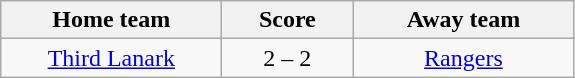<table class="wikitable" style="text-align: center">
<tr>
<th width=140>Home team</th>
<th width=80>Score</th>
<th width=140>Away team</th>
</tr>
<tr>
<td><a href='#'>Third Lanark</a></td>
<td>2 – 2</td>
<td><a href='#'>Rangers</a></td>
</tr>
</table>
